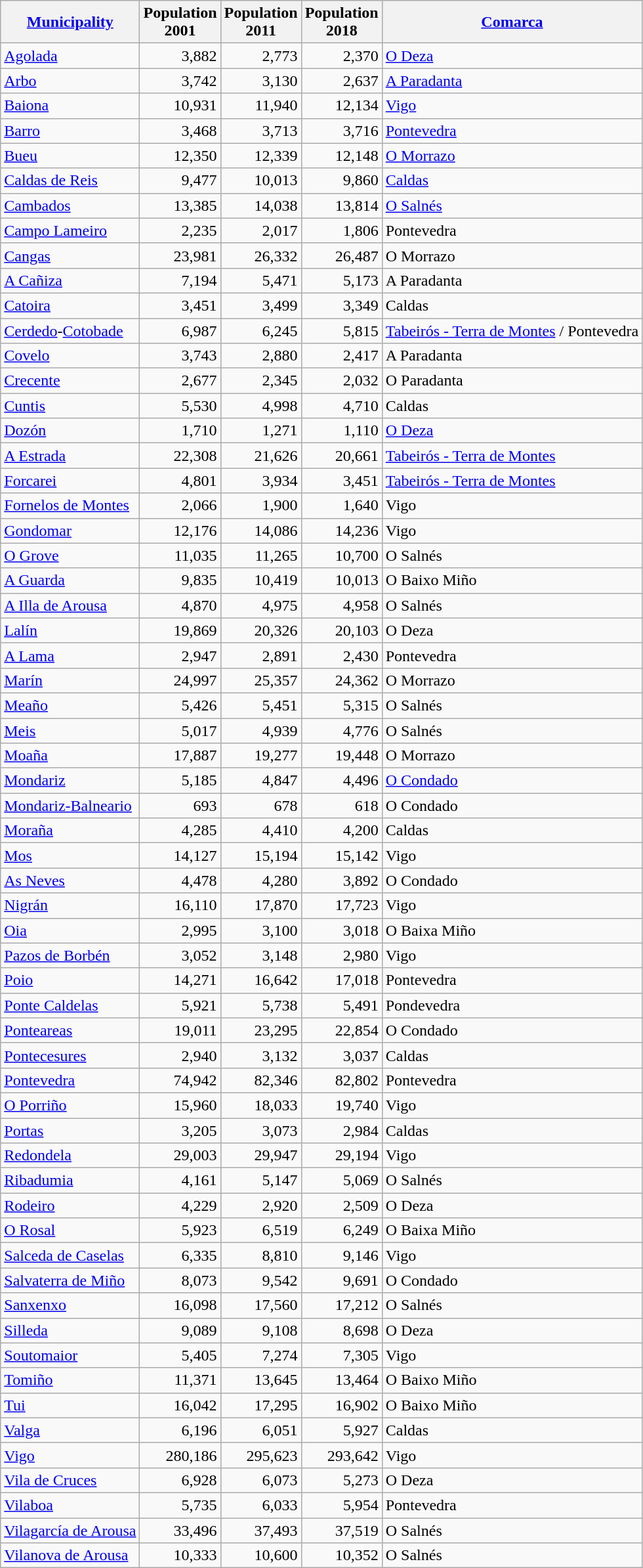<table class="wikitable sortable">
<tr>
<th><a href='#'>Municipality</a></th>
<th>Population<br>2001</th>
<th>Population<br>2011</th>
<th>Population<br>2018</th>
<th><a href='#'>Comarca</a></th>
</tr>
<tr>
<td><a href='#'>Agolada</a></td>
<td align="right">3,882</td>
<td align="right">2,773</td>
<td align="right">2,370</td>
<td><a href='#'>O Deza</a></td>
</tr>
<tr>
<td><a href='#'>Arbo</a></td>
<td align="right">3,742</td>
<td align="right">3,130</td>
<td align="right">2,637</td>
<td><a href='#'>A Paradanta</a></td>
</tr>
<tr>
<td><a href='#'>Baiona</a></td>
<td align="right">10,931</td>
<td align="right">11,940</td>
<td align="right">12,134</td>
<td><a href='#'>Vigo</a></td>
</tr>
<tr>
<td><a href='#'>Barro</a></td>
<td align="right">3,468</td>
<td align="right">3,713</td>
<td align="right">3,716</td>
<td><a href='#'>Pontevedra</a></td>
</tr>
<tr>
<td><a href='#'>Bueu</a></td>
<td align="right">12,350</td>
<td align="right">12,339</td>
<td align="right">12,148</td>
<td><a href='#'>O Morrazo</a></td>
</tr>
<tr>
<td><a href='#'>Caldas de Reis</a></td>
<td align="right">9,477</td>
<td align="right">10,013</td>
<td align="right">9,860</td>
<td><a href='#'>Caldas</a></td>
</tr>
<tr>
<td><a href='#'>Cambados</a></td>
<td align="right">13,385</td>
<td align="right">14,038</td>
<td align="right">13,814</td>
<td><a href='#'>O Salnés</a></td>
</tr>
<tr>
<td><a href='#'>Campo Lameiro</a></td>
<td align="right">2,235</td>
<td align="right">2,017</td>
<td align="right">1,806</td>
<td>Pontevedra</td>
</tr>
<tr>
<td><a href='#'>Cangas</a></td>
<td align="right">23,981</td>
<td align="right">26,332</td>
<td align="right">26,487</td>
<td>O Morrazo</td>
</tr>
<tr>
<td><a href='#'>A Cañiza</a></td>
<td align="right">7,194</td>
<td align="right">5,471</td>
<td align="right">5,173</td>
<td>A Paradanta</td>
</tr>
<tr>
<td><a href='#'>Catoira</a></td>
<td align="right">3,451</td>
<td align="right">3,499</td>
<td align="right">3,349</td>
<td>Caldas</td>
</tr>
<tr>
<td><a href='#'>Cerdedo</a>-<a href='#'>Cotobade</a></td>
<td align="right">6,987</td>
<td align="right">6,245</td>
<td align="right">5,815</td>
<td><a href='#'>Tabeirós - Terra de Montes</a> / Pontevedra </td>
</tr>
<tr>
<td><a href='#'>Covelo</a></td>
<td align="right">3,743</td>
<td align="right">2,880</td>
<td align="right">2,417</td>
<td>A Paradanta</td>
</tr>
<tr>
<td><a href='#'>Crecente</a></td>
<td align="right">2,677</td>
<td align="right">2,345</td>
<td align="right">2,032</td>
<td>O Paradanta</td>
</tr>
<tr>
<td><a href='#'>Cuntis</a></td>
<td align="right">5,530</td>
<td align="right">4,998</td>
<td align="right">4,710</td>
<td>Caldas</td>
</tr>
<tr>
<td><a href='#'>Dozón</a></td>
<td align="right">1,710</td>
<td align="right">1,271</td>
<td align="right">1,110</td>
<td><a href='#'>O Deza</a></td>
</tr>
<tr>
<td><a href='#'>A Estrada</a></td>
<td align="right">22,308</td>
<td align="right">21,626</td>
<td align="right">20,661</td>
<td><a href='#'>Tabeirós - Terra de Montes</a></td>
</tr>
<tr>
<td><a href='#'>Forcarei</a></td>
<td align="right">4,801</td>
<td align="right">3,934</td>
<td align="right">3,451</td>
<td><a href='#'>Tabeirós - Terra de Montes</a></td>
</tr>
<tr>
<td><a href='#'>Fornelos de Montes</a></td>
<td align="right">2,066</td>
<td align="right">1,900</td>
<td align="right">1,640</td>
<td>Vigo</td>
</tr>
<tr>
<td><a href='#'>Gondomar</a></td>
<td align="right">12,176</td>
<td align="right">14,086</td>
<td align="right">14,236</td>
<td>Vigo</td>
</tr>
<tr>
<td><a href='#'>O Grove</a></td>
<td align="right">11,035</td>
<td align="right">11,265</td>
<td align="right">10,700</td>
<td>O Salnés</td>
</tr>
<tr>
<td><a href='#'>A Guarda</a></td>
<td align="right">9,835</td>
<td align="right">10,419</td>
<td align="right">10,013</td>
<td>O Baixo Miño</td>
</tr>
<tr>
<td><a href='#'>A Illa de Arousa</a></td>
<td align="right">4,870</td>
<td align="right">4,975</td>
<td align="right">4,958</td>
<td>O Salnés</td>
</tr>
<tr>
<td><a href='#'>Lalín</a></td>
<td align="right">19,869</td>
<td align="right">20,326</td>
<td align="right">20,103</td>
<td>O Deza</td>
</tr>
<tr>
<td><a href='#'>A Lama</a></td>
<td align="right">2,947</td>
<td align="right">2,891</td>
<td align="right">2,430</td>
<td>Pontevedra</td>
</tr>
<tr>
<td><a href='#'>Marín</a></td>
<td align="right">24,997</td>
<td align="right">25,357</td>
<td align="right">24,362</td>
<td>O Morrazo</td>
</tr>
<tr>
<td><a href='#'>Meaño</a></td>
<td align="right">5,426</td>
<td align="right">5,451</td>
<td align="right">5,315</td>
<td>O Salnés</td>
</tr>
<tr>
<td><a href='#'>Meis</a></td>
<td align="right">5,017</td>
<td align="right">4,939</td>
<td align="right">4,776</td>
<td>O Salnés</td>
</tr>
<tr>
<td><a href='#'>Moaña</a></td>
<td align="right">17,887</td>
<td align="right">19,277</td>
<td align="right">19,448</td>
<td>O Morrazo</td>
</tr>
<tr>
<td><a href='#'>Mondariz</a></td>
<td align="right">5,185</td>
<td align="right">4,847</td>
<td align="right">4,496</td>
<td><a href='#'>O Condado</a></td>
</tr>
<tr>
<td><a href='#'>Mondariz-Balneario</a></td>
<td align="right">693</td>
<td align="right">678</td>
<td align="right">618</td>
<td>O Condado</td>
</tr>
<tr>
<td><a href='#'>Moraña</a></td>
<td align="right">4,285</td>
<td align="right">4,410</td>
<td align="right">4,200</td>
<td>Caldas</td>
</tr>
<tr>
<td><a href='#'>Mos</a></td>
<td align="right">14,127</td>
<td align="right">15,194</td>
<td align="right">15,142</td>
<td>Vigo</td>
</tr>
<tr>
<td><a href='#'>As Neves</a></td>
<td align="right">4,478</td>
<td align="right">4,280</td>
<td align="right">3,892</td>
<td>O Condado</td>
</tr>
<tr>
<td><a href='#'>Nigrán</a></td>
<td align="right">16,110</td>
<td align="right">17,870</td>
<td align="right">17,723</td>
<td>Vigo</td>
</tr>
<tr>
<td><a href='#'>Oia</a></td>
<td align="right">2,995</td>
<td align="right">3,100</td>
<td align="right">3,018</td>
<td>O Baixa Miño</td>
</tr>
<tr>
<td><a href='#'>Pazos de Borbén</a></td>
<td align="right">3,052</td>
<td align="right">3,148</td>
<td align="right">2,980</td>
<td>Vigo</td>
</tr>
<tr>
<td><a href='#'>Poio</a></td>
<td align="right">14,271</td>
<td align="right">16,642</td>
<td align="right">17,018</td>
<td>Pontevedra</td>
</tr>
<tr>
<td><a href='#'>Ponte Caldelas</a></td>
<td align="right">5,921</td>
<td align="right">5,738</td>
<td align="right">5,491</td>
<td>Pondevedra</td>
</tr>
<tr>
<td><a href='#'>Ponteareas</a></td>
<td align="right">19,011</td>
<td align="right">23,295</td>
<td align="right">22,854</td>
<td>O Condado</td>
</tr>
<tr>
<td><a href='#'>Pontecesures</a></td>
<td align="right">2,940</td>
<td align="right">3,132</td>
<td align="right">3,037</td>
<td>Caldas</td>
</tr>
<tr>
<td><a href='#'>Pontevedra</a></td>
<td align="right">74,942</td>
<td align="right">82,346</td>
<td align="right">82,802</td>
<td>Pontevedra</td>
</tr>
<tr>
<td><a href='#'>O Porriño</a></td>
<td align="right">15,960</td>
<td align="right">18,033</td>
<td align="right">19,740</td>
<td>Vigo</td>
</tr>
<tr>
<td><a href='#'>Portas</a></td>
<td align="right">3,205</td>
<td align="right">3,073</td>
<td align="right">2,984</td>
<td>Caldas</td>
</tr>
<tr>
<td><a href='#'>Redondela</a></td>
<td align="right">29,003</td>
<td align="right">29,947</td>
<td align="right">29,194</td>
<td>Vigo</td>
</tr>
<tr>
<td><a href='#'>Ribadumia</a></td>
<td align="right">4,161</td>
<td align="right">5,147</td>
<td align="right">5,069</td>
<td>O Salnés</td>
</tr>
<tr>
<td><a href='#'>Rodeiro</a></td>
<td align="right">4,229</td>
<td align="right">2,920</td>
<td align="right">2,509</td>
<td>O Deza</td>
</tr>
<tr>
<td><a href='#'>O Rosal</a></td>
<td align="right">5,923</td>
<td align="right">6,519</td>
<td align="right">6,249</td>
<td>O Baixa Miño</td>
</tr>
<tr>
<td><a href='#'>Salceda de Caselas</a></td>
<td align="right">6,335</td>
<td align="right">8,810</td>
<td align="right">9,146</td>
<td>Vigo</td>
</tr>
<tr>
<td><a href='#'>Salvaterra de Miño</a></td>
<td align="right">8,073</td>
<td align="right">9,542</td>
<td align="right">9,691</td>
<td>O Condado</td>
</tr>
<tr>
<td><a href='#'>Sanxenxo</a></td>
<td align="right">16,098</td>
<td align="right">17,560</td>
<td align="right">17,212</td>
<td>O Salnés</td>
</tr>
<tr>
<td><a href='#'>Silleda</a></td>
<td align="right">9,089</td>
<td align="right">9,108</td>
<td align="right">8,698</td>
<td>O Deza</td>
</tr>
<tr>
<td><a href='#'>Soutomaior</a></td>
<td align="right">5,405</td>
<td align="right">7,274</td>
<td align="right">7,305</td>
<td>Vigo</td>
</tr>
<tr>
<td><a href='#'>Tomiño</a></td>
<td align="right">11,371</td>
<td align="right">13,645</td>
<td align="right">13,464</td>
<td>O Baixo Miño</td>
</tr>
<tr>
<td><a href='#'>Tui</a></td>
<td align="right">16,042</td>
<td align="right">17,295</td>
<td align="right">16,902</td>
<td>O Baixo Miño</td>
</tr>
<tr>
<td><a href='#'>Valga</a></td>
<td align="right">6,196</td>
<td align="right">6,051</td>
<td align="right">5,927</td>
<td>Caldas</td>
</tr>
<tr>
<td><a href='#'>Vigo</a></td>
<td align="right">280,186</td>
<td align="right">295,623</td>
<td align="right">293,642</td>
<td>Vigo</td>
</tr>
<tr>
<td><a href='#'>Vila de Cruces</a></td>
<td align="right">6,928</td>
<td align="right">6,073</td>
<td align="right">5,273</td>
<td>O Deza</td>
</tr>
<tr>
<td><a href='#'>Vilaboa</a></td>
<td align="right">5,735</td>
<td align="right">6,033</td>
<td align="right">5,954</td>
<td>Pontevedra</td>
</tr>
<tr>
<td><a href='#'>Vilagarcía de Arousa</a></td>
<td align="right">33,496</td>
<td align="right">37,493</td>
<td align="right">37,519</td>
<td>O Salnés</td>
</tr>
<tr>
<td><a href='#'>Vilanova de Arousa</a></td>
<td align="right">10,333</td>
<td align="right">10,600</td>
<td align="right">10,352</td>
<td>O Salnés</td>
</tr>
</table>
